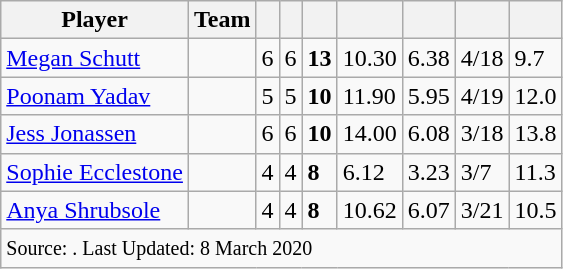<table class="wikitable sortable" style="text-align:left">
<tr>
<th class="unsortable">Player</th>
<th>Team</th>
<th></th>
<th></th>
<th></th>
<th></th>
<th></th>
<th></th>
<th></th>
</tr>
<tr>
<td style="text-align:left"><a href='#'>Megan Schutt</a></td>
<td></td>
<td>6</td>
<td>6</td>
<td><strong>13</strong></td>
<td>10.30</td>
<td>6.38</td>
<td>4/18</td>
<td>9.7</td>
</tr>
<tr>
<td style="text-align:left"><a href='#'>Poonam Yadav</a></td>
<td></td>
<td>5</td>
<td>5</td>
<td><strong>10</strong></td>
<td>11.90</td>
<td>5.95</td>
<td>4/19</td>
<td>12.0</td>
</tr>
<tr>
<td style="text-align:left"><a href='#'>Jess Jonassen</a></td>
<td></td>
<td>6</td>
<td>6</td>
<td><strong>10</strong></td>
<td>14.00</td>
<td>6.08</td>
<td>3/18</td>
<td>13.8</td>
</tr>
<tr>
<td style="text-align:left"><a href='#'>Sophie Ecclestone</a></td>
<td></td>
<td>4</td>
<td>4</td>
<td><strong>8</strong></td>
<td>6.12</td>
<td>3.23</td>
<td>3/7</td>
<td>11.3</td>
</tr>
<tr>
<td style="text-align:left"><a href='#'>Anya Shrubsole</a></td>
<td></td>
<td>4</td>
<td>4</td>
<td><strong>8</strong></td>
<td>10.62</td>
<td>6.07</td>
<td>3/21</td>
<td>10.5</td>
</tr>
<tr>
<td colspan=9><small>Source: . Last Updated: 8 March 2020 </small></td>
</tr>
</table>
